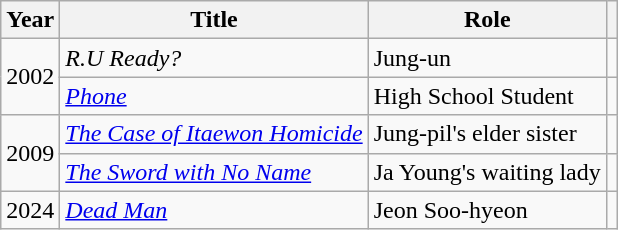<table class="wikitable sortable plainrowheaders">
<tr>
<th scope="col">Year</th>
<th scope="col">Title</th>
<th scope="col">Role</th>
<th></th>
</tr>
<tr>
<td scope="row" rowspan="2">2002</td>
<td><em>R.U Ready?</em></td>
<td>Jung-un</td>
<td></td>
</tr>
<tr>
<td><em><a href='#'>Phone</a></em></td>
<td>High School Student</td>
<td></td>
</tr>
<tr>
<td scope="row" rowspan="2">2009</td>
<td><em><a href='#'>The Case of Itaewon Homicide</a></em></td>
<td>Jung-pil's elder sister</td>
<td></td>
</tr>
<tr>
<td><em><a href='#'>The Sword with No Name</a></em></td>
<td>Ja Young's waiting lady</td>
<td></td>
</tr>
<tr>
<td scope="row">2024</td>
<td><em><a href='#'>Dead Man</a></em></td>
<td>Jeon Soo-hyeon</td>
<td></td>
</tr>
</table>
